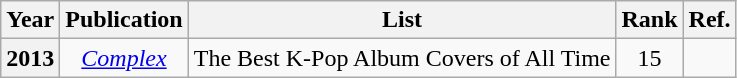<table class="wikitable plainrowheaders">
<tr>
<th>Year</th>
<th>Publication</th>
<th>List</th>
<th>Rank</th>
<th>Ref.</th>
</tr>
<tr>
<th scope="row">2013</th>
<td style="text-align:center;"><a href='#'><em>Complex</em></a></td>
<td>The Best K-Pop Album Covers of All Time</td>
<td style="text-align:center;">15</td>
<td></td>
</tr>
</table>
